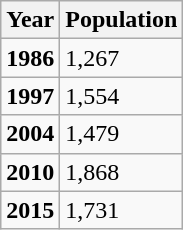<table class="wikitable">
<tr>
<th>Year</th>
<th>Population</th>
</tr>
<tr>
<td><strong>1986</strong></td>
<td>1,267</td>
</tr>
<tr>
<td><strong>1997</strong></td>
<td>1,554</td>
</tr>
<tr>
<td><strong>2004</strong></td>
<td>1,479</td>
</tr>
<tr>
<td><strong>2010</strong></td>
<td>1,868</td>
</tr>
<tr>
<td><strong>2015</strong></td>
<td>1,731</td>
</tr>
</table>
